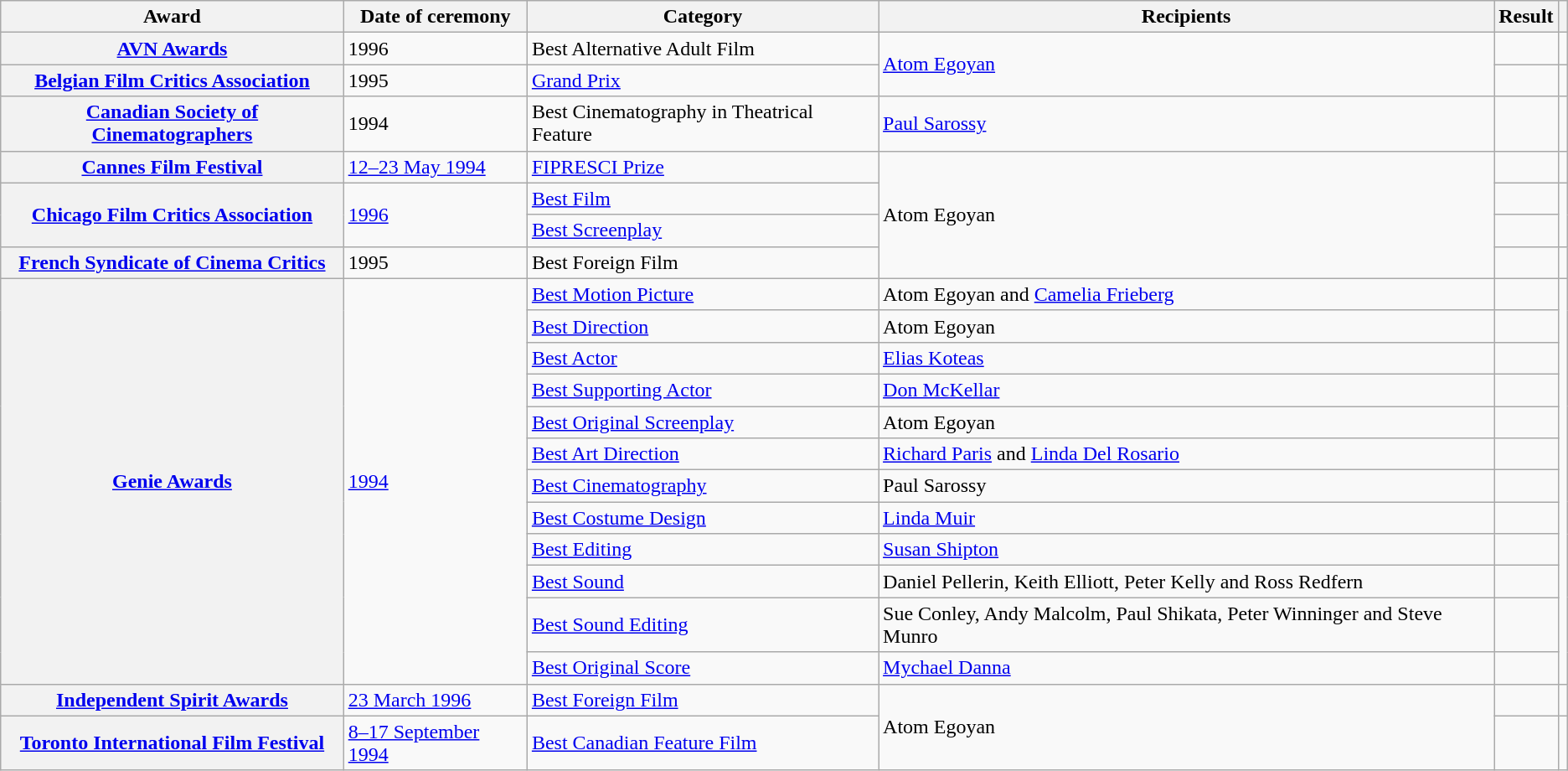<table class="wikitable plainrowheaders sortable">
<tr>
<th scope="col">Award</th>
<th scope="col">Date of ceremony</th>
<th scope="col">Category</th>
<th scope="col">Recipients</th>
<th scope="col">Result</th>
<th scope="col" class="unsortable"></th>
</tr>
<tr>
<th scope="row"><a href='#'>AVN Awards</a></th>
<td>1996</td>
<td>Best Alternative Adult Film</td>
<td rowspan="2"><a href='#'>Atom Egoyan</a></td>
<td></td>
<td></td>
</tr>
<tr>
<th scope="row"><a href='#'>Belgian Film Critics Association</a></th>
<td>1995</td>
<td><a href='#'>Grand Prix</a></td>
<td></td>
<td></td>
</tr>
<tr>
<th scope="row"><a href='#'>Canadian Society of Cinematographers</a></th>
<td>1994</td>
<td>Best Cinematography in Theatrical Feature</td>
<td><a href='#'>Paul Sarossy</a></td>
<td></td>
<td></td>
</tr>
<tr>
<th scope="row"><a href='#'>Cannes Film Festival</a></th>
<td><a href='#'>12–23 May 1994</a></td>
<td><a href='#'>FIPRESCI Prize</a></td>
<td rowspan="4">Atom Egoyan</td>
<td></td>
<td></td>
</tr>
<tr>
<th scope="row" rowspan="2"><a href='#'>Chicago Film Critics Association</a></th>
<td rowspan="2"><a href='#'>1996</a></td>
<td><a href='#'>Best Film</a></td>
<td></td>
<td rowspan="2"></td>
</tr>
<tr>
<td><a href='#'>Best Screenplay</a></td>
<td></td>
</tr>
<tr>
<th scope="row"><a href='#'>French Syndicate of Cinema Critics</a></th>
<td>1995</td>
<td>Best Foreign Film</td>
<td></td>
<td></td>
</tr>
<tr>
<th scope="row" rowspan="12"><a href='#'>Genie Awards</a></th>
<td rowspan="12"><a href='#'>1994</a></td>
<td><a href='#'>Best Motion Picture</a></td>
<td>Atom Egoyan and <a href='#'>Camelia Frieberg</a></td>
<td></td>
<td rowspan="12"></td>
</tr>
<tr>
<td><a href='#'>Best Direction</a></td>
<td>Atom Egoyan</td>
<td></td>
</tr>
<tr>
<td><a href='#'>Best Actor</a></td>
<td><a href='#'>Elias Koteas</a></td>
<td></td>
</tr>
<tr>
<td><a href='#'>Best Supporting Actor</a></td>
<td><a href='#'>Don McKellar</a></td>
<td></td>
</tr>
<tr>
<td><a href='#'>Best Original Screenplay</a></td>
<td>Atom Egoyan</td>
<td></td>
</tr>
<tr>
<td><a href='#'>Best Art Direction</a></td>
<td><a href='#'>Richard Paris</a> and <a href='#'>Linda Del Rosario</a></td>
<td></td>
</tr>
<tr>
<td><a href='#'>Best Cinematography</a></td>
<td>Paul Sarossy</td>
<td></td>
</tr>
<tr>
<td><a href='#'>Best Costume Design</a></td>
<td><a href='#'>Linda Muir</a></td>
<td></td>
</tr>
<tr>
<td><a href='#'>Best Editing</a></td>
<td><a href='#'>Susan Shipton</a></td>
<td></td>
</tr>
<tr>
<td><a href='#'>Best Sound</a></td>
<td>Daniel Pellerin, Keith Elliott, Peter Kelly and Ross Redfern</td>
<td></td>
</tr>
<tr>
<td><a href='#'>Best Sound Editing</a></td>
<td>Sue Conley, Andy Malcolm, Paul Shikata, Peter Winninger and Steve Munro</td>
<td></td>
</tr>
<tr>
<td><a href='#'>Best Original Score</a></td>
<td><a href='#'>Mychael Danna</a></td>
<td></td>
</tr>
<tr>
<th scope="row"><a href='#'>Independent Spirit Awards</a></th>
<td><a href='#'>23 March 1996</a></td>
<td><a href='#'>Best Foreign Film</a></td>
<td rowspan="2">Atom Egoyan</td>
<td></td>
<td></td>
</tr>
<tr>
<th scope="row"><a href='#'>Toronto International Film Festival</a></th>
<td><a href='#'>8–17 September 1994</a></td>
<td><a href='#'>Best Canadian Feature Film</a></td>
<td></td>
<td></td>
</tr>
</table>
